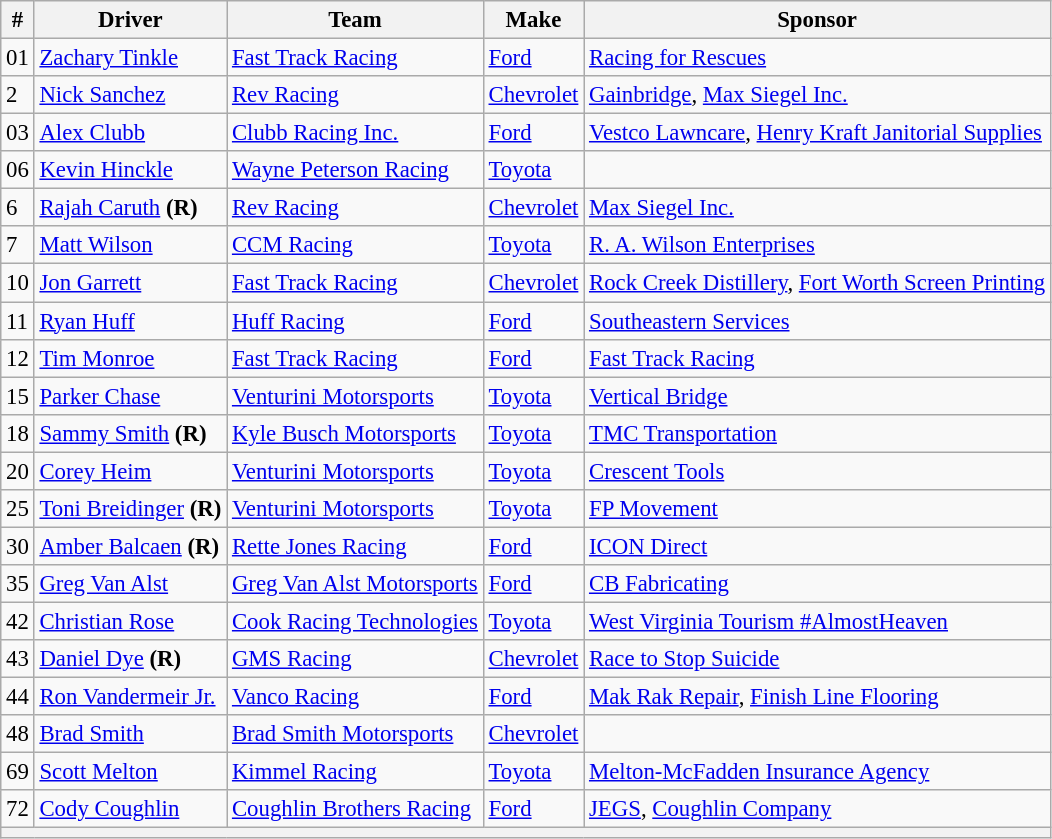<table class="wikitable" style="font-size:95%">
<tr>
<th>#</th>
<th>Driver</th>
<th>Team</th>
<th>Make</th>
<th>Sponsor</th>
</tr>
<tr>
<td>01</td>
<td><a href='#'>Zachary Tinkle</a></td>
<td><a href='#'>Fast Track Racing</a></td>
<td><a href='#'>Ford</a></td>
<td><a href='#'>Racing for Rescues</a></td>
</tr>
<tr>
<td>2</td>
<td><a href='#'>Nick Sanchez</a></td>
<td><a href='#'>Rev Racing</a></td>
<td><a href='#'>Chevrolet</a></td>
<td><a href='#'>Gainbridge</a>, <a href='#'>Max Siegel Inc.</a></td>
</tr>
<tr>
<td>03</td>
<td><a href='#'>Alex Clubb</a></td>
<td><a href='#'>Clubb Racing Inc.</a></td>
<td><a href='#'>Ford</a></td>
<td nowrap=""><a href='#'>Vestco Lawncare</a>, <a href='#'>Henry Kraft Janitorial Supplies</a></td>
</tr>
<tr>
<td>06</td>
<td><a href='#'>Kevin Hinckle</a></td>
<td><a href='#'>Wayne Peterson Racing</a></td>
<td><a href='#'>Toyota</a></td>
<td></td>
</tr>
<tr>
<td>6</td>
<td><a href='#'>Rajah Caruth</a> <strong>(R)</strong></td>
<td><a href='#'>Rev Racing</a></td>
<td><a href='#'>Chevrolet</a></td>
<td><a href='#'>Max Siegel Inc.</a></td>
</tr>
<tr>
<td>7</td>
<td><a href='#'>Matt Wilson</a></td>
<td><a href='#'>CCM Racing</a></td>
<td><a href='#'>Toyota</a></td>
<td><a href='#'>R. A. Wilson Enterprises</a></td>
</tr>
<tr>
<td>10</td>
<td><a href='#'>Jon Garrett</a></td>
<td><a href='#'>Fast Track Racing</a></td>
<td><a href='#'>Chevrolet</a></td>
<td><a href='#'>Rock Creek Distillery</a>, <a href='#'>Fort Worth Screen Printing</a></td>
</tr>
<tr>
<td>11</td>
<td><a href='#'>Ryan Huff</a></td>
<td><a href='#'>Huff Racing</a></td>
<td><a href='#'>Ford</a></td>
<td><a href='#'>Southeastern Services</a></td>
</tr>
<tr>
<td>12</td>
<td><a href='#'>Tim Monroe</a></td>
<td><a href='#'>Fast Track Racing</a></td>
<td><a href='#'>Ford</a></td>
<td><a href='#'>Fast Track Racing</a></td>
</tr>
<tr>
<td>15</td>
<td><a href='#'>Parker Chase</a></td>
<td><a href='#'>Venturini Motorsports</a></td>
<td><a href='#'>Toyota</a></td>
<td><a href='#'>Vertical Bridge</a></td>
</tr>
<tr>
<td>18</td>
<td><a href='#'>Sammy Smith</a> <strong>(R)</strong></td>
<td><a href='#'>Kyle Busch Motorsports</a></td>
<td><a href='#'>Toyota</a></td>
<td><a href='#'>TMC Transportation</a></td>
</tr>
<tr>
<td>20</td>
<td><a href='#'>Corey Heim</a></td>
<td nowrap=""><a href='#'>Venturini Motorsports</a></td>
<td><a href='#'>Toyota</a></td>
<td><a href='#'>Crescent Tools</a></td>
</tr>
<tr>
<td>25</td>
<td><a href='#'>Toni Breidinger</a> <strong>(R)</strong></td>
<td nowrap=""><a href='#'>Venturini Motorsports</a></td>
<td><a href='#'>Toyota</a></td>
<td><a href='#'>FP Movement</a></td>
</tr>
<tr>
<td>30</td>
<td><a href='#'>Amber Balcaen</a> <strong>(R)</strong></td>
<td><a href='#'>Rette Jones Racing</a></td>
<td><a href='#'>Ford</a></td>
<td><a href='#'>ICON Direct</a></td>
</tr>
<tr>
<td>35</td>
<td><a href='#'>Greg Van Alst</a></td>
<td nowrap=""><a href='#'>Greg Van Alst Motorsports</a></td>
<td><a href='#'>Ford</a></td>
<td><a href='#'>CB Fabricating</a></td>
</tr>
<tr>
<td>42</td>
<td><a href='#'>Christian Rose</a></td>
<td><a href='#'>Cook Racing Technologies</a></td>
<td><a href='#'>Toyota</a></td>
<td><a href='#'>West Virginia Tourism #AlmostHeaven</a></td>
</tr>
<tr>
<td>43</td>
<td><a href='#'>Daniel Dye</a> <strong>(R)</strong></td>
<td><a href='#'>GMS Racing</a></td>
<td><a href='#'>Chevrolet</a></td>
<td nowrap=""><a href='#'>Race to Stop Suicide</a></td>
</tr>
<tr>
<td>44</td>
<td><a href='#'>Ron Vandermeir Jr.</a></td>
<td><a href='#'>Vanco Racing</a></td>
<td><a href='#'>Ford</a></td>
<td><a href='#'>Mak Rak Repair</a>, <a href='#'>Finish Line Flooring</a></td>
</tr>
<tr>
<td>48</td>
<td><a href='#'>Brad Smith</a></td>
<td><a href='#'>Brad Smith Motorsports</a></td>
<td><a href='#'>Chevrolet</a></td>
<td></td>
</tr>
<tr>
<td>69</td>
<td><a href='#'>Scott Melton</a></td>
<td><a href='#'>Kimmel Racing</a></td>
<td><a href='#'>Toyota</a></td>
<td><a href='#'>Melton-McFadden Insurance Agency</a></td>
</tr>
<tr>
<td>72</td>
<td><a href='#'>Cody Coughlin</a></td>
<td><a href='#'>Coughlin Brothers Racing</a></td>
<td><a href='#'>Ford</a></td>
<td><a href='#'>JEGS</a>, <a href='#'>Coughlin Company</a></td>
</tr>
<tr>
<th colspan="5"></th>
</tr>
</table>
